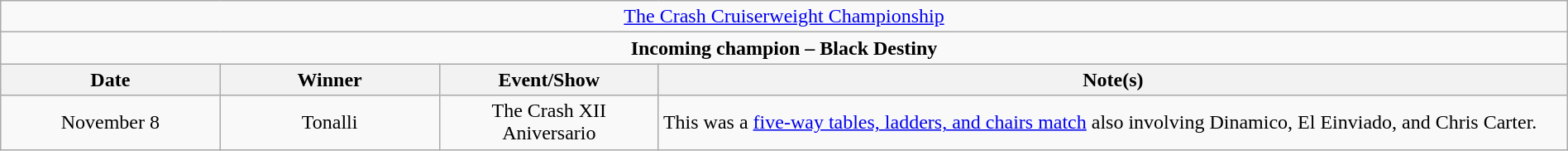<table class="wikitable" style="text-align:center; width:100%;">
<tr>
<td colspan="4" style="text-align: center;"><a href='#'>The Crash Cruiserweight Championship</a></td>
</tr>
<tr>
<td colspan="4" style="text-align: center;"><strong>Incoming champion – Black Destiny</strong></td>
</tr>
<tr>
<th width=14%>Date</th>
<th width=14%>Winner</th>
<th width=14%>Event/Show</th>
<th width=58%>Note(s)</th>
</tr>
<tr>
<td>November 8</td>
<td>Tonalli</td>
<td>The Crash XII Aniversario</td>
<td align=left>This was a <a href='#'>five-way tables, ladders, and chairs match</a> also involving Dinamico, El Einviado, and Chris Carter.</td>
</tr>
</table>
